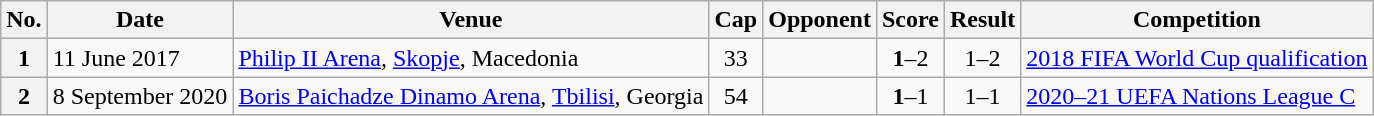<table class="wikitable sortable plainrowheaders">
<tr>
<th scope=col>No.</th>
<th scope=col data-sort-type=date>Date</th>
<th scope=col>Venue</th>
<th scope=col>Cap</th>
<th scope=col>Opponent</th>
<th scope=col>Score</th>
<th scope=col>Result</th>
<th scope=col>Competition</th>
</tr>
<tr>
<th scope=row>1</th>
<td>11 June 2017</td>
<td><a href='#'>Philip II Arena</a>, <a href='#'>Skopje</a>, Macedonia</td>
<td align=center>33</td>
<td></td>
<td align=center><strong>1</strong>–2</td>
<td align=center>1–2</td>
<td><a href='#'>2018 FIFA World Cup qualification</a></td>
</tr>
<tr>
<th scope=row>2</th>
<td>8 September 2020</td>
<td><a href='#'>Boris Paichadze Dinamo Arena</a>, <a href='#'>Tbilisi</a>, Georgia</td>
<td align=center>54</td>
<td></td>
<td align=center><strong>1</strong>–1</td>
<td align=center>1–1</td>
<td><a href='#'>2020–21 UEFA Nations League C</a></td>
</tr>
</table>
